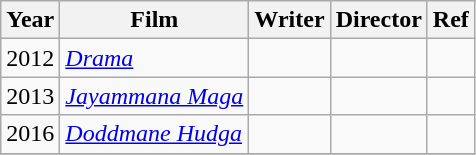<table class="wikitable">
<tr>
<th>Year</th>
<th>Film</th>
<th>Writer</th>
<th>Director</th>
<th>Ref</th>
</tr>
<tr>
<td>2012</td>
<td><em><a href='#'>Drama</a></em></td>
<td></td>
<td></td>
<td></td>
</tr>
<tr>
<td>2013</td>
<td><em><a href='#'>Jayammana Maga</a></em></td>
<td></td>
<td></td>
<td></td>
</tr>
<tr>
<td>2016</td>
<td><em><a href='#'>Doddmane Hudga</a></em></td>
<td></td>
<td></td>
<td></td>
</tr>
<tr>
</tr>
</table>
